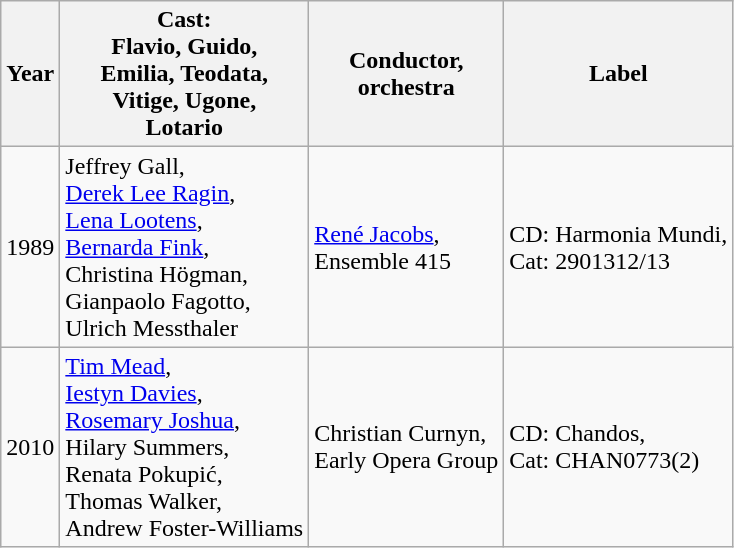<table class="wikitable">
<tr>
<th>Year</th>
<th>Cast:<br>Flavio, Guido,<br>Emilia, Teodata,<br>Vitige, Ugone,<br>Lotario</th>
<th>Conductor,<br>orchestra</th>
<th>Label</th>
</tr>
<tr>
<td>1989</td>
<td>Jeffrey Gall,<br><a href='#'>Derek Lee Ragin</a>,<br><a href='#'>Lena Lootens</a>,<br><a href='#'>Bernarda Fink</a>,<br> Christina Högman,<br>Gianpaolo Fagotto,<br>Ulrich Messthaler</td>
<td><a href='#'>René Jacobs</a>,<br>Ensemble 415</td>
<td>CD: Harmonia Mundi,<br>Cat: 2901312/13</td>
</tr>
<tr>
<td>2010</td>
<td><a href='#'>Tim Mead</a>,<br><a href='#'>Iestyn Davies</a>,<br><a href='#'>Rosemary Joshua</a>,<br>Hilary Summers,<br>Renata Pokupić,<br>Thomas Walker,<br>Andrew Foster-Williams</td>
<td>Christian Curnyn,<br>Early Opera Group</td>
<td>CD: Chandos,<br>Cat: CHAN0773(2)</td>
</tr>
</table>
